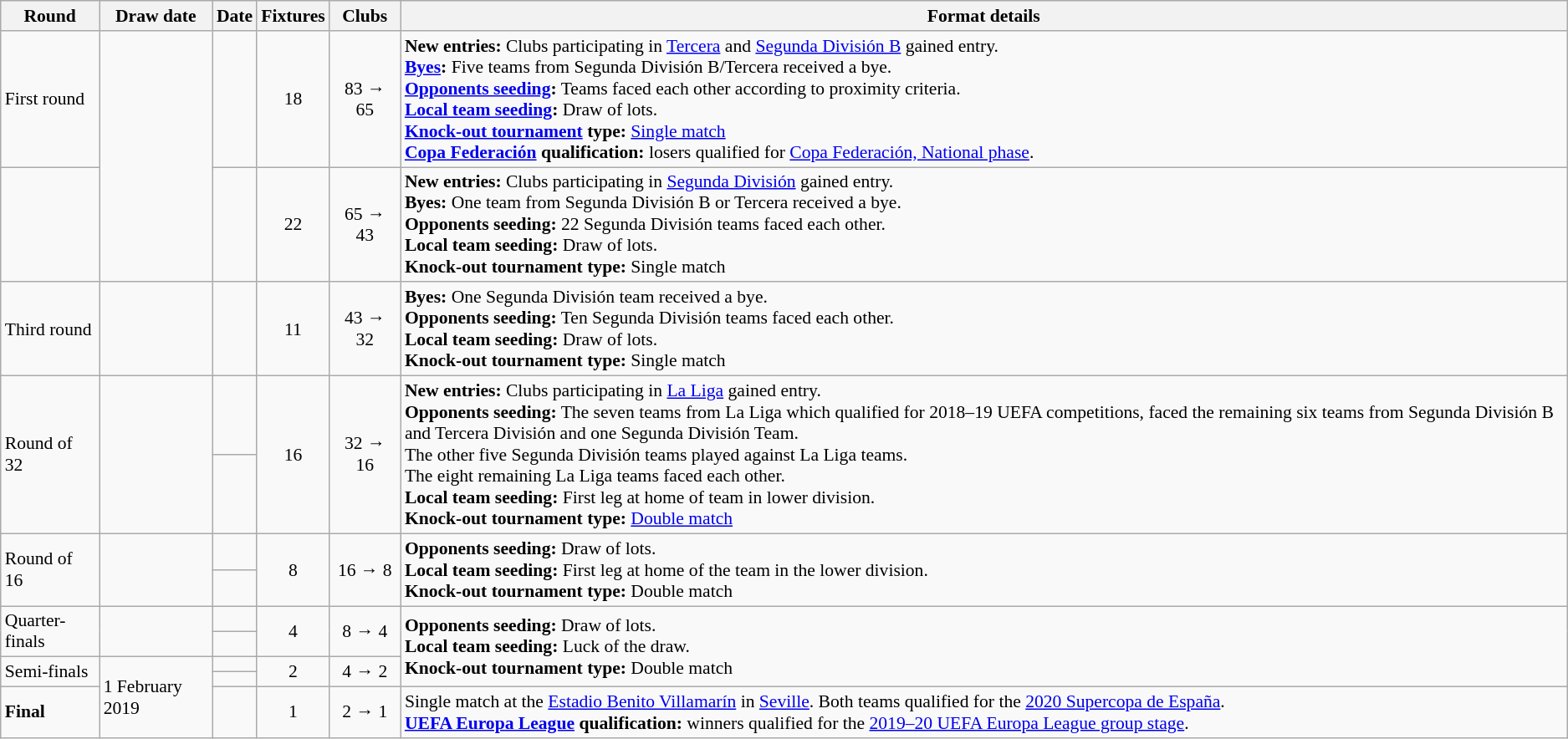<table class="wikitable" style="font-size:90%">
<tr>
<th>Round</th>
<th>Draw date</th>
<th>Date</th>
<th>Fixtures</th>
<th width=50>Clubs</th>
<th>Format details</th>
</tr>
<tr>
<td>First round</td>
<td style="text-align:left;" rowspan="2"></td>
<td style="text-align:left;"></td>
<td style="text-align:center;">18</td>
<td style="text-align:center;">83 → 65</td>
<td><strong>New entries:</strong> Clubs participating in <a href='#'>Tercera</a> and <a href='#'>Segunda División B</a> gained entry.<br><strong><a href='#'>Byes</a>:</strong> Five teams from Segunda División B/Tercera received a bye.<br><strong><a href='#'>Opponents seeding</a>:</strong> Teams faced each other according to proximity criteria.<br><strong><a href='#'>Local team seeding</a>:</strong> Draw of lots.<br><strong><a href='#'>Knock-out tournament</a> type:</strong> <a href='#'>Single match</a><br><strong><a href='#'>Copa Federación</a> qualification:</strong> losers qualified for <a href='#'>Copa Federación, National phase</a>.</td>
</tr>
<tr>
<td></td>
<td style="text-align:left;"></td>
<td style="text-align:center;">22</td>
<td style="text-align:center;">65 → 43</td>
<td><strong>New entries:</strong> Clubs participating in <a href='#'>Segunda División</a> gained entry.<br><strong>Byes:</strong> One team from Segunda División B or Tercera received a bye.<br><strong>Opponents seeding:</strong> 22 Segunda División teams faced each other.<br><strong>Local team seeding:</strong> Draw of lots.<br><strong>Knock-out tournament type:</strong> Single match</td>
</tr>
<tr>
<td>Third round</td>
<td style="text-align:left;"></td>
<td style="text-align:left;"></td>
<td style="text-align:center;">11</td>
<td style="text-align:center;">43 → 32</td>
<td><strong>Byes:</strong> One Segunda División team received a bye.<br><strong>Opponents seeding:</strong> Ten Segunda División teams faced each other.<br><strong>Local team seeding:</strong> Draw of lots.<br><strong>Knock-out tournament type:</strong> Single match</td>
</tr>
<tr>
<td rowspan="2">Round of 32</td>
<td rowspan="2" style="text-align:left;"></td>
<td style="text-align:left;"></td>
<td rowspan="2" style="text-align:center;">16</td>
<td rowspan="2" style="text-align:center;">32 → 16</td>
<td rowspan="2"><strong>New entries:</strong> Clubs participating in <a href='#'>La Liga</a> gained entry.<br><strong>Opponents seeding:</strong> The seven teams from La Liga which qualified for 2018–19 UEFA competitions, faced the remaining six teams from Segunda División B and Tercera División and one Segunda División Team.<br>The other five Segunda División teams played against La Liga teams.<br>The eight remaining La Liga teams faced each other.<br><strong>Local team seeding:</strong> First leg at home of team in lower division.<br><strong>Knock-out tournament type:</strong> <a href='#'>Double match</a></td>
</tr>
<tr>
<td></td>
</tr>
<tr>
<td rowspan="2">Round of 16</td>
<td rowspan="2" style="text-align:left;"></td>
<td style="text-align:left;"></td>
<td rowspan="2" style="text-align:center;">8</td>
<td rowspan="2" style="text-align:center;">16 → 8</td>
<td rowspan="2"><strong>Opponents seeding:</strong> Draw of lots.<br><strong>Local team seeding:</strong> First leg at home of the team in the lower division.<br><strong>Knock-out tournament type:</strong> Double match</td>
</tr>
<tr>
<td></td>
</tr>
<tr>
<td rowspan="2">Quarter-finals</td>
<td rowspan="2" style="text-align:left;"></td>
<td style="text-align:left;"></td>
<td rowspan="2" style="text-align:center;">4</td>
<td rowspan="2" style="text-align:center;">8 → 4</td>
<td rowspan="4"><strong>Opponents seeding:</strong> Draw of lots.<br><strong>Local team seeding:</strong> Luck of the draw.<br><strong>Knock-out tournament type:</strong> Double match</td>
</tr>
<tr>
<td></td>
</tr>
<tr>
<td rowspan="2">Semi-finals</td>
<td style="text-align:left;" rowspan="3">1 February 2019</td>
<td style="text-align:left;"></td>
<td rowspan="2" style="text-align:center;">2</td>
<td rowspan="2" style="text-align:center;">4 → 2</td>
</tr>
<tr>
<td style="text-align:left;"></td>
</tr>
<tr>
<td><strong>Final</strong></td>
<td style="text-align:left;"></td>
<td style="text-align:center;">1</td>
<td style="text-align:center;">2 → 1</td>
<td>Single match at the <a href='#'>Estadio Benito Villamarín</a> in <a href='#'>Seville</a>. Both teams qualified for the <a href='#'>2020 Supercopa de España</a>.<br><strong><a href='#'>UEFA Europa League</a> qualification:</strong> winners qualified for the <a href='#'>2019–20 UEFA Europa League group stage</a>.</td>
</tr>
</table>
